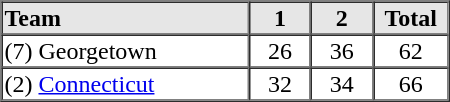<table border=1 cellspacing=0 width=300 style="margin-left:3em;">
<tr style="text-align:center; background-color:#e6e6e6;">
<th align=left width=40%>Team</th>
<th width=10%>1</th>
<th width=10%>2</th>
<th width=10%>Total</th>
</tr>
<tr style="text-align:center;">
<td align=left>(7) Georgetown</td>
<td>26</td>
<td>36</td>
<td>62</td>
</tr>
<tr style="text-align:center;">
<td align=left>(2) <a href='#'>Connecticut</a></td>
<td>32</td>
<td>34</td>
<td>66</td>
</tr>
<tr style="text-align:center;">
</tr>
</table>
